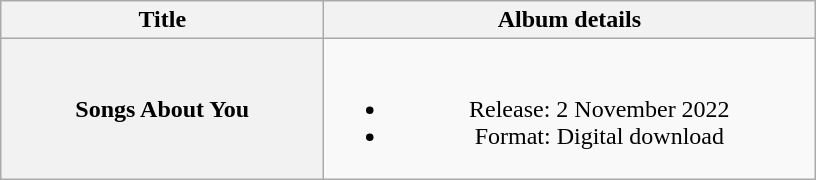<table class="wikitable plainrowheaders" style="text-align:center;">
<tr>
<th scope="col" style="width:13em;">Title</th>
<th scope="col" style="width:20em;">Album details</th>
</tr>
<tr>
<th scope="row">Songs About You</th>
<td><br><ul><li>Release: 2 November 2022</li><li>Format: Digital download</li></ul></td>
</tr>
</table>
